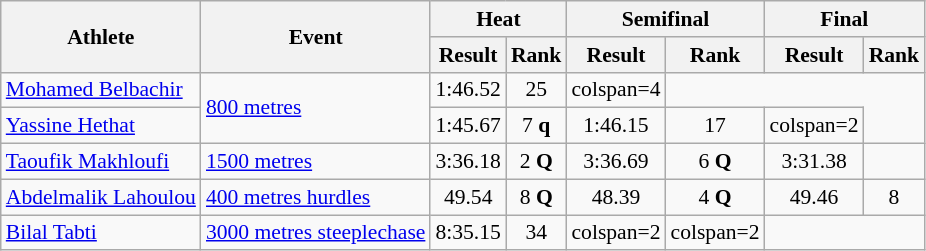<table class="wikitable"  style=font-size:90%>
<tr>
<th rowspan="2">Athlete</th>
<th rowspan="2">Event</th>
<th colspan="2">Heat</th>
<th colspan="2">Semifinal</th>
<th colspan="2">Final</th>
</tr>
<tr>
<th>Result</th>
<th>Rank</th>
<th>Result</th>
<th>Rank</th>
<th>Result</th>
<th>Rank</th>
</tr>
<tr style=text-align:center>
<td style=text-align:left><a href='#'>Mohamed Belbachir</a></td>
<td style=text-align:left rowspan=2><a href='#'>800 metres</a></td>
<td>1:46.52</td>
<td>25</td>
<td>colspan=4</td>
</tr>
<tr style=text-align:center>
<td style=text-align:left><a href='#'>Yassine Hethat</a></td>
<td>1:45.67</td>
<td>7 <strong>q</strong></td>
<td>1:46.15</td>
<td>17</td>
<td>colspan=2</td>
</tr>
<tr style=text-align:center>
<td style=text-align:left><a href='#'>Taoufik Makhloufi</a></td>
<td style=text-align:left><a href='#'>1500 metres</a></td>
<td>3:36.18</td>
<td>2 <strong>Q</strong></td>
<td>3:36.69</td>
<td>6 <strong>Q</strong></td>
<td>3:31.38 </td>
<td></td>
</tr>
<tr style=text-align:center>
<td style=text-align:left><a href='#'>Abdelmalik Lahoulou</a></td>
<td style=text-align:left><a href='#'>400 metres hurdles</a></td>
<td>49.54</td>
<td>8 <strong>Q</strong></td>
<td>48.39 </td>
<td>4 <strong>Q</strong></td>
<td>49.46</td>
<td>8</td>
</tr>
<tr style=text-align:center>
<td style=text-align:left><a href='#'>Bilal Tabti</a></td>
<td style=text-align:left><a href='#'>3000 metres steeplechase</a></td>
<td>8:35.15</td>
<td>34</td>
<td>colspan=2</td>
<td>colspan=2</td>
</tr>
</table>
